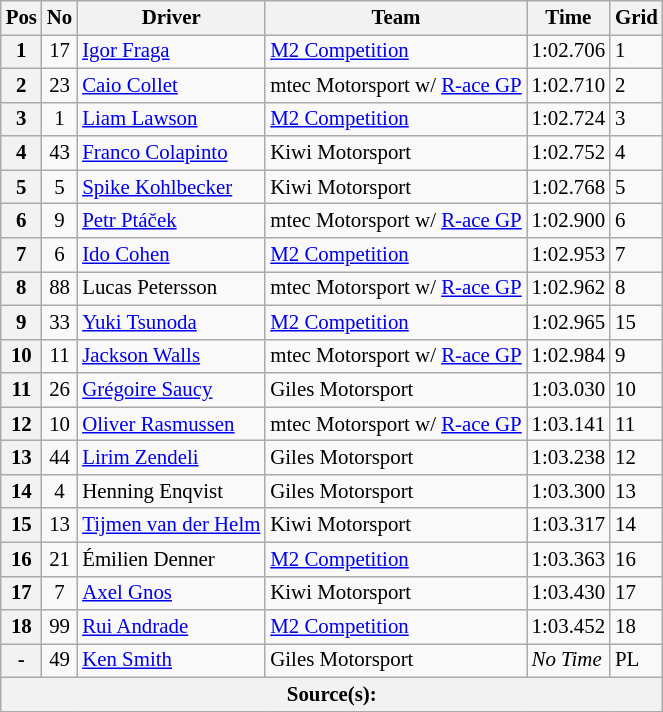<table class="wikitable" style="font-size: 87%;">
<tr>
<th>Pos</th>
<th>No</th>
<th>Driver</th>
<th>Team</th>
<th>Time</th>
<th>Grid</th>
</tr>
<tr>
<th>1</th>
<td align="center">17</td>
<td> <a href='#'>Igor Fraga</a></td>
<td><a href='#'>M2 Competition</a></td>
<td>1:02.706</td>
<td>1</td>
</tr>
<tr>
<th>2</th>
<td align="center">23</td>
<td> <a href='#'>Caio Collet</a></td>
<td>mtec Motorsport w/ <a href='#'>R-ace GP</a></td>
<td>1:02.710</td>
<td>2</td>
</tr>
<tr>
<th>3</th>
<td align="center">1</td>
<td> <a href='#'>Liam Lawson</a></td>
<td><a href='#'>M2 Competition</a></td>
<td>1:02.724</td>
<td>3</td>
</tr>
<tr>
<th>4</th>
<td align="center">43</td>
<td> <a href='#'>Franco Colapinto</a></td>
<td>Kiwi Motorsport</td>
<td>1:02.752</td>
<td>4</td>
</tr>
<tr>
<th>5</th>
<td align="center">5</td>
<td> <a href='#'>Spike Kohlbecker</a></td>
<td>Kiwi Motorsport</td>
<td>1:02.768</td>
<td>5</td>
</tr>
<tr>
<th>6</th>
<td align="center">9</td>
<td> <a href='#'>Petr Ptáček</a></td>
<td>mtec Motorsport w/ <a href='#'>R-ace GP</a></td>
<td>1:02.900</td>
<td>6</td>
</tr>
<tr>
<th>7</th>
<td align="center">6</td>
<td> <a href='#'>Ido Cohen</a></td>
<td><a href='#'>M2 Competition</a></td>
<td>1:02.953</td>
<td>7</td>
</tr>
<tr>
<th>8</th>
<td align="center">88</td>
<td> Lucas Petersson</td>
<td>mtec Motorsport w/ <a href='#'>R-ace GP</a></td>
<td>1:02.962</td>
<td>8</td>
</tr>
<tr>
<th>9</th>
<td align="center">33</td>
<td> <a href='#'>Yuki Tsunoda</a></td>
<td><a href='#'>M2 Competition</a></td>
<td>1:02.965</td>
<td>15</td>
</tr>
<tr>
<th>10</th>
<td align="center">11</td>
<td> <a href='#'>Jackson Walls</a></td>
<td>mtec Motorsport w/ <a href='#'>R-ace GP</a></td>
<td>1:02.984</td>
<td>9</td>
</tr>
<tr>
<th>11</th>
<td align="center">26</td>
<td> <a href='#'>Grégoire Saucy</a></td>
<td>Giles Motorsport</td>
<td>1:03.030</td>
<td>10</td>
</tr>
<tr>
<th>12</th>
<td align="center">10</td>
<td> <a href='#'>Oliver Rasmussen</a></td>
<td>mtec Motorsport w/ <a href='#'>R-ace GP</a></td>
<td>1:03.141</td>
<td>11</td>
</tr>
<tr>
<th>13</th>
<td align="center">44</td>
<td> <a href='#'>Lirim Zendeli</a></td>
<td>Giles Motorsport</td>
<td>1:03.238</td>
<td>12</td>
</tr>
<tr>
<th>14</th>
<td align="center">4</td>
<td> Henning Enqvist</td>
<td>Giles Motorsport</td>
<td>1:03.300</td>
<td>13</td>
</tr>
<tr>
<th>15</th>
<td align="center">13</td>
<td> <a href='#'>Tijmen van der Helm</a></td>
<td>Kiwi Motorsport</td>
<td>1:03.317</td>
<td>14</td>
</tr>
<tr>
<th>16</th>
<td align="center">21</td>
<td> Émilien Denner</td>
<td><a href='#'>M2 Competition</a></td>
<td>1:03.363</td>
<td>16</td>
</tr>
<tr>
<th>17</th>
<td align="center">7</td>
<td> <a href='#'>Axel Gnos</a></td>
<td>Kiwi Motorsport</td>
<td>1:03.430</td>
<td>17</td>
</tr>
<tr>
<th>18</th>
<td align="center">99</td>
<td> <a href='#'>Rui Andrade</a></td>
<td><a href='#'>M2 Competition</a></td>
<td>1:03.452</td>
<td>18</td>
</tr>
<tr>
<th>-</th>
<td align="center">49</td>
<td> <a href='#'>Ken Smith</a></td>
<td>Giles Motorsport</td>
<td><em>No Time</em></td>
<td>PL</td>
</tr>
<tr>
<th colspan="6">Source(s): </th>
</tr>
<tr>
</tr>
</table>
